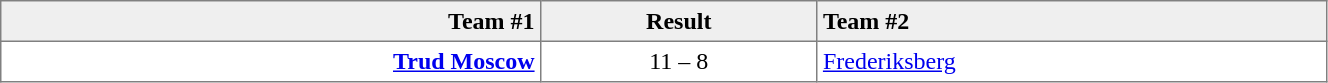<table border=1 cellspacing=0 cellpadding=4 style="border-collapse: collapse;" width=70%>
<tr bgcolor="efefef">
<th align=right>Team #1</th>
<th>Result</th>
<th align=left>Team #2</th>
</tr>
<tr>
<td align=right><strong><a href='#'>Trud Moscow</a></strong> </td>
<td align=center>11 – 8</td>
<td> <a href='#'>Frederiksberg</a></td>
</tr>
</table>
